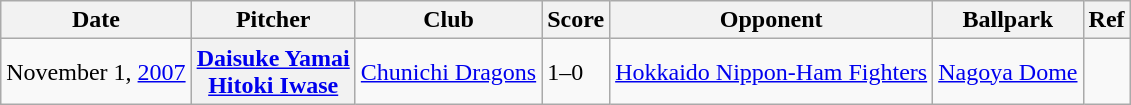<table class="wikitable sortable">
<tr>
<th scope="col">Date</th>
<th scope="col">Pitcher</th>
<th scope="col">Club</th>
<th scope="col">Score</th>
<th scope="col">Opponent</th>
<th scope="col">Ballpark</th>
<th scope="col" class="unsortable">Ref</th>
</tr>
<tr>
<td>November 1, <a href='#'>2007</a></td>
<th scope="row"><a href='#'>Daisuke Yamai</a> <br><a href='#'>Hitoki Iwase</a> </th>
<td><a href='#'>Chunichi Dragons</a></td>
<td>1–0</td>
<td><a href='#'>Hokkaido Nippon-Ham Fighters</a></td>
<td><a href='#'>Nagoya Dome</a></td>
<td></td>
</tr>
</table>
